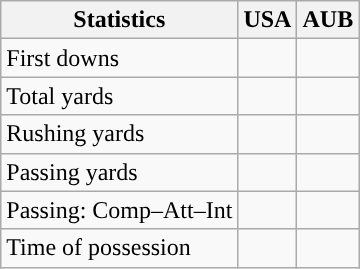<table class="wikitable" style="float: left;">
<tr>
<th>Statistics</th>
<th>USA</th>
<th>AUB</th>
</tr>
<tr>
<td>First downs</td>
<td></td>
<td></td>
</tr>
<tr>
<td>Total yards</td>
<td></td>
<td></td>
</tr>
<tr>
<td>Rushing yards</td>
<td></td>
<td></td>
</tr>
<tr>
<td>Passing yards</td>
<td></td>
<td></td>
</tr>
<tr>
<td>Passing: Comp–Att–Int</td>
<td></td>
<td></td>
</tr>
<tr>
<td>Time of possession</td>
<td></td>
<td></td>
</tr>
</table>
